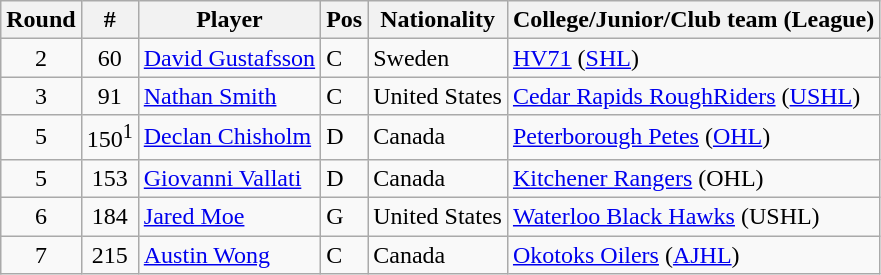<table class="wikitable">
<tr>
<th>Round</th>
<th>#</th>
<th>Player</th>
<th>Pos</th>
<th>Nationality</th>
<th>College/Junior/Club team (League)</th>
</tr>
<tr>
<td style="text-align:center;">2</td>
<td style="text-align:center;">60</td>
<td><a href='#'>David Gustafsson</a></td>
<td>C</td>
<td> Sweden</td>
<td><a href='#'>HV71</a> (<a href='#'>SHL</a>)</td>
</tr>
<tr>
<td style="text-align:center;">3</td>
<td style="text-align:center;">91</td>
<td><a href='#'>Nathan Smith</a></td>
<td>C</td>
<td> United States</td>
<td><a href='#'>Cedar Rapids RoughRiders</a> (<a href='#'>USHL</a>)</td>
</tr>
<tr>
<td style="text-align:center;">5</td>
<td style="text-align:center;">150<sup>1</sup></td>
<td><a href='#'>Declan Chisholm</a></td>
<td>D</td>
<td> Canada</td>
<td><a href='#'>Peterborough Petes</a> (<a href='#'>OHL</a>)</td>
</tr>
<tr>
<td style="text-align:center;">5</td>
<td style="text-align:center;">153</td>
<td><a href='#'>Giovanni Vallati</a></td>
<td>D</td>
<td> Canada</td>
<td><a href='#'>Kitchener Rangers</a> (OHL)</td>
</tr>
<tr>
<td style="text-align:center;">6</td>
<td style="text-align:center;">184</td>
<td><a href='#'>Jared Moe</a></td>
<td>G</td>
<td> United States</td>
<td><a href='#'>Waterloo Black Hawks</a> (USHL)</td>
</tr>
<tr>
<td style="text-align:center;">7</td>
<td style="text-align:center;">215</td>
<td><a href='#'>Austin Wong</a></td>
<td>C</td>
<td> Canada</td>
<td><a href='#'>Okotoks Oilers</a> (<a href='#'>AJHL</a>)</td>
</tr>
</table>
